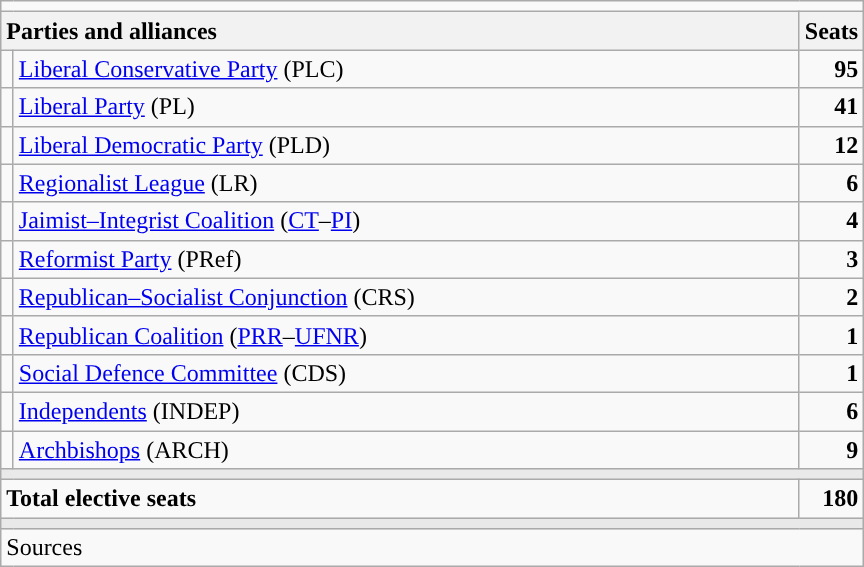<table class="wikitable" style="text-align:right;">
<tr>
<td colspan="3"></td>
</tr>
<tr>
<th style="text-align:left;" colspan="2" width="525">Parties and alliances</th>
<th width="35">Seats</th>
</tr>
<tr>
<td width="1" style="color:inherit;background:"></td>
<td align="left"><a href='#'>Liberal Conservative Party</a> (PLC)</td>
<td><strong>95</strong></td>
</tr>
<tr>
<td style="color:inherit;background:"></td>
<td align="left"><a href='#'>Liberal Party</a> (PL)</td>
<td><strong>41</strong></td>
</tr>
<tr>
<td style="color:inherit;background:"></td>
<td align="left"><a href='#'>Liberal Democratic Party</a> (PLD)</td>
<td><strong>12</strong></td>
</tr>
<tr>
<td style="color:inherit;background:"></td>
<td align="left"><a href='#'>Regionalist League</a> (LR)</td>
<td><strong>6</strong></td>
</tr>
<tr>
<td style="color:inherit;background:"></td>
<td align="left"><a href='#'>Jaimist–Integrist Coalition</a> (<a href='#'>CT</a>–<a href='#'>PI</a>)</td>
<td><strong>4</strong></td>
</tr>
<tr>
<td style="color:inherit;background:"></td>
<td align="left"><a href='#'>Reformist Party</a> (PRef)</td>
<td><strong>3</strong></td>
</tr>
<tr>
<td style="color:inherit;background:"></td>
<td align="left"><a href='#'>Republican–Socialist Conjunction</a> (CRS)</td>
<td><strong>2</strong></td>
</tr>
<tr>
<td style="color:inherit;background:"></td>
<td align="left"><a href='#'>Republican Coalition</a> (<a href='#'>PRR</a>–<a href='#'>UFNR</a>)</td>
<td><strong>1</strong></td>
</tr>
<tr>
<td style="color:inherit;background:"></td>
<td align="left"><a href='#'>Social Defence Committee</a> (CDS)</td>
<td><strong>1</strong></td>
</tr>
<tr>
<td style="color:inherit;background:"></td>
<td align="left"><a href='#'>Independents</a> (INDEP)</td>
<td><strong>6</strong></td>
</tr>
<tr>
<td style="color:inherit;background:"></td>
<td align="left"><a href='#'>Archbishops</a> (ARCH)</td>
<td><strong>9</strong></td>
</tr>
<tr>
<td colspan="3" bgcolor="#E9E9E9"></td>
</tr>
<tr style="font-weight:bold;">
<td align="left" colspan="2">Total elective seats</td>
<td>180</td>
</tr>
<tr>
<td colspan="3" bgcolor="#E9E9E9"></td>
</tr>
<tr>
<td align="left" colspan="3">Sources</td>
</tr>
</table>
